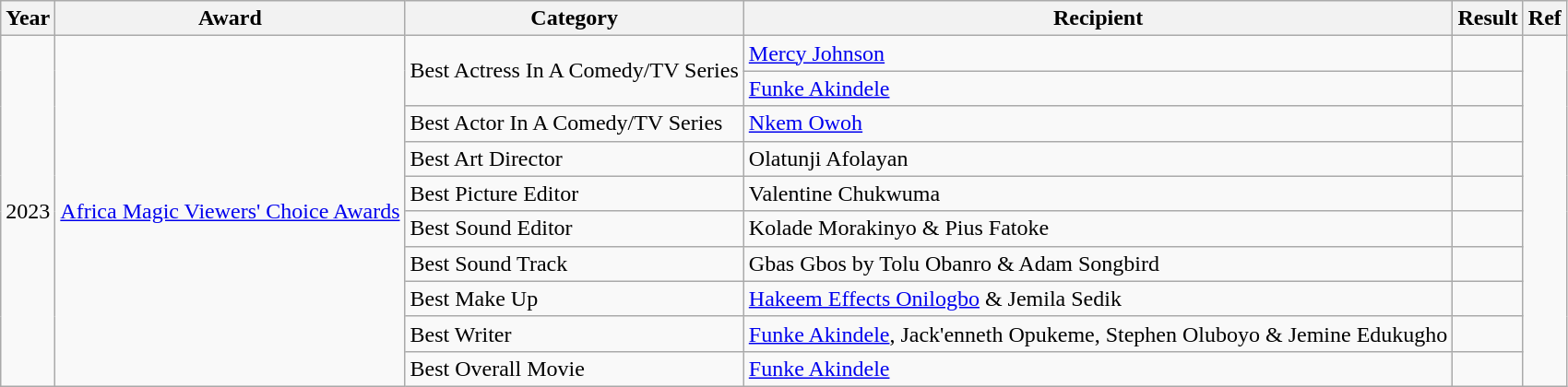<table class="wikitable">
<tr>
<th>Year</th>
<th>Award</th>
<th>Category</th>
<th>Recipient</th>
<th>Result</th>
<th>Ref</th>
</tr>
<tr>
<td rowspan="13">2023</td>
<td rowspan="13"><a href='#'>Africa Magic Viewers' Choice Awards</a></td>
<td rowspan="2">Best Actress In A Comedy/TV Series</td>
<td><a href='#'>Mercy Johnson</a></td>
<td></td>
<td rowspan="13"></td>
</tr>
<tr>
<td><a href='#'>Funke Akindele</a></td>
<td></td>
</tr>
<tr>
<td>Best Actor In A Comedy/TV Series</td>
<td><a href='#'>Nkem Owoh</a></td>
<td></td>
</tr>
<tr>
<td>Best Art Director</td>
<td>Olatunji Afolayan</td>
<td></td>
</tr>
<tr>
<td>Best Picture Editor</td>
<td>Valentine Chukwuma</td>
<td></td>
</tr>
<tr>
<td>Best Sound Editor</td>
<td>Kolade Morakinyo & Pius Fatoke</td>
<td></td>
</tr>
<tr>
<td>Best Sound Track</td>
<td>Gbas Gbos by Tolu Obanro & Adam Songbird</td>
<td></td>
</tr>
<tr>
<td>Best Make Up</td>
<td><a href='#'>Hakeem Effects Onilogbo</a> & Jemila Sedik</td>
<td></td>
</tr>
<tr>
<td>Best Writer</td>
<td><a href='#'>Funke Akindele</a>, Jack'enneth Opukeme, Stephen Oluboyo & Jemine Edukugho</td>
<td></td>
</tr>
<tr>
<td>Best Overall Movie</td>
<td><a href='#'>Funke Akindele</a></td>
<td></td>
</tr>
</table>
